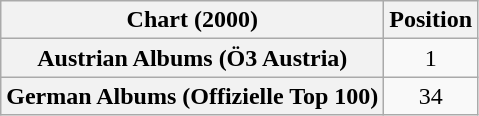<table class="wikitable sortable plainrowheaders" style="text-align:center;">
<tr>
<th scope="col">Chart (2000)</th>
<th scope="col">Position</th>
</tr>
<tr>
<th scope="row">Austrian Albums (Ö3 Austria)</th>
<td>1</td>
</tr>
<tr>
<th scope="row">German Albums (Offizielle Top 100)</th>
<td>34</td>
</tr>
</table>
